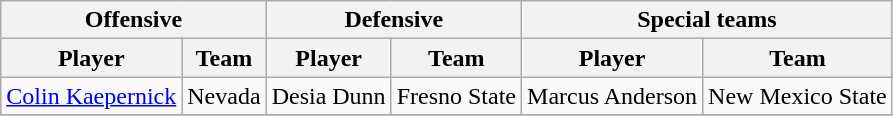<table class="wikitable" border="1">
<tr>
<th colspan="2">Offensive</th>
<th colspan="2">Defensive</th>
<th colspan="2">Special teams</th>
</tr>
<tr>
<th>Player</th>
<th>Team</th>
<th>Player</th>
<th>Team</th>
<th>Player</th>
<th>Team</th>
</tr>
<tr>
<td><a href='#'>Colin Kaepernick</a></td>
<td>Nevada</td>
<td>Desia Dunn</td>
<td>Fresno State</td>
<td>Marcus Anderson</td>
<td>New Mexico State</td>
</tr>
<tr>
</tr>
</table>
